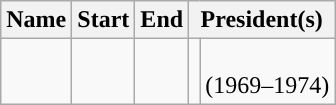<table class="wikitable sortable">
<tr>
<th>Name</th>
<th>Start</th>
<th>End</th>
<th colspan=2>President(s)</th>
</tr>
<tr>
<td></td>
<td></td>
<td></td>
<td style="background: "></td>
<td><br>(1969–1974)</td>
</tr>
</table>
